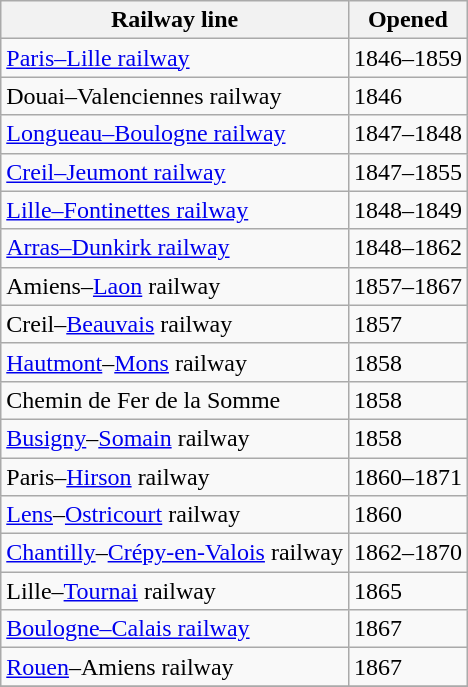<table class=wikitable>
<tr>
<th>Railway line</th>
<th>Opened</th>
</tr>
<tr>
<td><a href='#'>Paris–Lille railway</a></td>
<td>1846–1859</td>
</tr>
<tr>
<td>Douai–Valenciennes railway</td>
<td>1846</td>
</tr>
<tr>
<td><a href='#'>Longueau–Boulogne railway</a></td>
<td>1847–1848</td>
</tr>
<tr>
<td><a href='#'>Creil–Jeumont railway</a></td>
<td>1847–1855</td>
</tr>
<tr>
<td><a href='#'>Lille–Fontinettes railway</a></td>
<td>1848–1849</td>
</tr>
<tr>
<td><a href='#'>Arras–Dunkirk railway</a></td>
<td>1848–1862</td>
</tr>
<tr>
<td>Amiens–<a href='#'>Laon</a> railway</td>
<td>1857–1867</td>
</tr>
<tr>
<td>Creil–<a href='#'>Beauvais</a> railway</td>
<td>1857</td>
</tr>
<tr>
<td><a href='#'>Hautmont</a>–<a href='#'>Mons</a> railway</td>
<td>1858</td>
</tr>
<tr>
<td>Chemin de Fer de la Somme</td>
<td>1858</td>
</tr>
<tr>
<td><a href='#'>Busigny</a>–<a href='#'>Somain</a> railway</td>
<td>1858</td>
</tr>
<tr>
<td>Paris–<a href='#'>Hirson</a> railway</td>
<td>1860–1871</td>
</tr>
<tr>
<td><a href='#'>Lens</a>–<a href='#'>Ostricourt</a> railway</td>
<td>1860</td>
</tr>
<tr>
<td><a href='#'>Chantilly</a>–<a href='#'>Crépy-en-Valois</a> railway</td>
<td>1862–1870</td>
</tr>
<tr>
<td>Lille–<a href='#'>Tournai</a> railway</td>
<td>1865</td>
</tr>
<tr>
<td><a href='#'>Boulogne–Calais railway</a></td>
<td>1867</td>
</tr>
<tr>
<td><a href='#'>Rouen</a>–Amiens railway</td>
<td>1867</td>
</tr>
<tr>
</tr>
</table>
